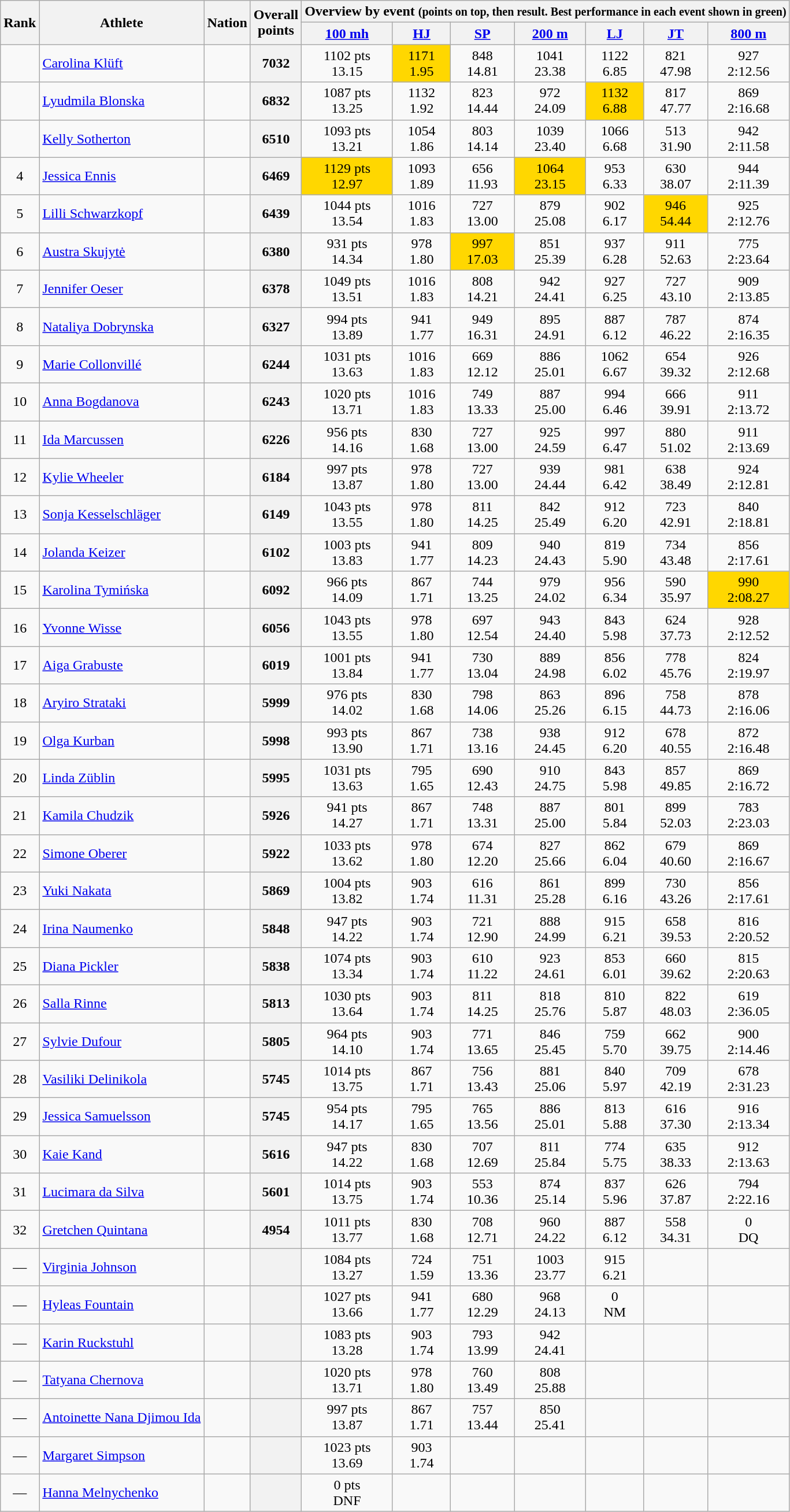<table class=wikitable style="text-align:center">
<tr>
<th rowspan=2>Rank</th>
<th rowspan=2>Athlete</th>
<th rowspan=2>Nation</th>
<th rowspan=2>Overall<br>points</th>
<th colspan=7>Overview by event <small>(points on top, then result. Best performance in each event shown in <span>green</span>)</small></th>
</tr>
<tr>
<th><a href='#'>100 mh</a></th>
<th><a href='#'>HJ</a></th>
<th><a href='#'>SP</a></th>
<th><a href='#'>200 m</a></th>
<th><a href='#'>LJ</a></th>
<th><a href='#'>JT</a></th>
<th><a href='#'>800 m</a></th>
</tr>
<tr>
<td></td>
<td align=left><a href='#'>Carolina Klüft</a></td>
<td align=left></td>
<th>7032  </th>
<td>1102 pts<br>13.15</td>
<td bgcolor="gold"><span>1171<br>1.95</span></td>
<td>848<br>14.81</td>
<td>1041<br>23.38</td>
<td>1122<br>6.85</td>
<td>821<br>47.98</td>
<td>927<br>2:12.56</td>
</tr>
<tr>
<td></td>
<td align=left><a href='#'>Lyudmila Blonska</a></td>
<td align=left></td>
<th>6832 </th>
<td>1087 pts<br>13.25</td>
<td>1132<br>1.92</td>
<td>823<br>14.44</td>
<td>972<br>24.09</td>
<td bgcolor="gold"><span>1132<br>6.88</span></td>
<td>817<br>47.77</td>
<td>869<br>2:16.68</td>
</tr>
<tr>
<td></td>
<td align=left><a href='#'>Kelly Sotherton</a></td>
<td align=left></td>
<th>6510 </th>
<td>1093 pts<br>13.21</td>
<td>1054<br>1.86</td>
<td>803<br>14.14</td>
<td>1039<br>23.40</td>
<td>1066<br>6.68</td>
<td>513<br>31.90</td>
<td>942<br>2:11.58</td>
</tr>
<tr>
<td>4</td>
<td align=left><a href='#'>Jessica Ennis</a></td>
<td align=left></td>
<th>6469 </th>
<td bgcolor="gold"><span>1129 pts<br>12.97</span></td>
<td>1093<br>1.89</td>
<td>656<br>11.93</td>
<td bgcolor="gold"><span>1064<br>23.15</span></td>
<td>953<br>6.33</td>
<td>630<br>38.07</td>
<td>944<br>2:11.39</td>
</tr>
<tr>
<td>5</td>
<td align=left><a href='#'>Lilli Schwarzkopf</a></td>
<td align=left></td>
<th>6439 </th>
<td>1044 pts<br>13.54</td>
<td>1016<br>1.83</td>
<td>727<br>13.00</td>
<td>879<br>25.08</td>
<td>902<br>6.17</td>
<td bgcolor="gold"><span>946<br>54.44</span></td>
<td>925<br>2:12.76</td>
</tr>
<tr>
<td>6</td>
<td align=left><a href='#'>Austra Skujytė</a></td>
<td align=left></td>
<th>6380 </th>
<td>931 pts<br>14.34</td>
<td>978<br>1.80</td>
<td bgcolor="gold"><span>997<br>17.03</span></td>
<td>851<br>25.39</td>
<td>937<br>6.28</td>
<td>911<br>52.63</td>
<td>775<br>2:23.64</td>
</tr>
<tr>
<td>7</td>
<td align=left><a href='#'>Jennifer Oeser</a></td>
<td align=left></td>
<th>6378 </th>
<td>1049 pts<br>13.51</td>
<td>1016<br>1.83</td>
<td>808<br>14.21</td>
<td>942<br>24.41</td>
<td>927<br>6.25</td>
<td>727<br>43.10</td>
<td>909<br>2:13.85</td>
</tr>
<tr>
<td>8</td>
<td align=left><a href='#'>Nataliya Dobrynska</a></td>
<td align=left></td>
<th>6327 </th>
<td>994 pts<br>13.89</td>
<td>941<br>1.77</td>
<td>949<br>16.31</td>
<td>895<br>24.91</td>
<td>887<br>6.12</td>
<td>787<br>46.22</td>
<td>874<br>2:16.35</td>
</tr>
<tr>
<td>9</td>
<td align=left><a href='#'>Marie Collonvillé</a></td>
<td align=left></td>
<th>6244 </th>
<td>1031 pts<br>13.63</td>
<td>1016<br>1.83</td>
<td>669<br>12.12</td>
<td>886<br>25.01</td>
<td>1062<br>6.67</td>
<td>654<br>39.32</td>
<td>926<br>2:12.68</td>
</tr>
<tr>
<td>10</td>
<td align=left><a href='#'>Anna Bogdanova</a></td>
<td align=left></td>
<th>6243</th>
<td>1020 pts<br>13.71</td>
<td>1016<br>1.83</td>
<td>749<br>13.33</td>
<td>887<br>25.00</td>
<td>994<br>6.46</td>
<td>666<br>39.91</td>
<td>911<br>2:13.72</td>
</tr>
<tr>
<td>11</td>
<td align=left><a href='#'>Ida Marcussen</a></td>
<td align=left></td>
<th>6226 </th>
<td>956 pts<br>14.16</td>
<td>830<br>1.68</td>
<td>727<br>13.00</td>
<td>925<br>24.59</td>
<td>997<br>6.47</td>
<td>880<br>51.02</td>
<td>911<br>2:13.69</td>
</tr>
<tr>
<td>12</td>
<td align=left><a href='#'>Kylie Wheeler</a></td>
<td align=left></td>
<th>6184 </th>
<td>997 pts<br>13.87</td>
<td>978<br>1.80</td>
<td>727<br>13.00</td>
<td>939<br>24.44</td>
<td>981<br>6.42</td>
<td>638<br>38.49</td>
<td>924<br>2:12.81</td>
</tr>
<tr>
<td>13</td>
<td align=left><a href='#'>Sonja Kesselschläger</a></td>
<td align=left></td>
<th>6149</th>
<td>1043 pts<br>13.55</td>
<td>978<br>1.80</td>
<td>811<br>14.25</td>
<td>842<br>25.49</td>
<td>912<br>6.20</td>
<td>723<br>42.91</td>
<td>840<br>2:18.81</td>
</tr>
<tr>
<td>14</td>
<td align=left><a href='#'>Jolanda Keizer</a></td>
<td align=left></td>
<th>6102</th>
<td>1003 pts<br>13.83</td>
<td>941<br>1.77</td>
<td>809<br>14.23</td>
<td>940<br>24.43</td>
<td>819<br>5.90</td>
<td>734<br>43.48</td>
<td>856<br>2:17.61</td>
</tr>
<tr>
<td>15</td>
<td align=left><a href='#'>Karolina Tymińska</a></td>
<td align=left></td>
<th>6092</th>
<td>966 pts<br>14.09</td>
<td>867<br>1.71</td>
<td>744<br>13.25</td>
<td>979<br>24.02</td>
<td>956<br>6.34</td>
<td>590<br>35.97</td>
<td bgcolor="gold"><span>990<br>2:08.27</span></td>
</tr>
<tr>
<td>16</td>
<td align=left><a href='#'>Yvonne Wisse</a></td>
<td align=left></td>
<th>6056</th>
<td>1043 pts<br>13.55</td>
<td>978<br>1.80</td>
<td>697<br>12.54</td>
<td>943<br>24.40</td>
<td>843<br>5.98</td>
<td>624<br>37.73</td>
<td>928<br>2:12.52</td>
</tr>
<tr>
<td>17</td>
<td align=left><a href='#'>Aiga Grabuste</a></td>
<td align=left></td>
<th>6019 </th>
<td>1001 pts<br>13.84</td>
<td>941<br>1.77</td>
<td>730<br>13.04</td>
<td>889<br>24.98</td>
<td>856<br>6.02</td>
<td>778<br>45.76</td>
<td>824<br>2:19.97</td>
</tr>
<tr>
<td>18</td>
<td align=left><a href='#'>Aryiro Strataki</a></td>
<td align=left></td>
<th>5999</th>
<td>976 pts<br>14.02</td>
<td>830<br>1.68</td>
<td>798<br>14.06</td>
<td>863<br>25.26</td>
<td>896<br>6.15</td>
<td>758<br>44.73</td>
<td>878<br>2:16.06</td>
</tr>
<tr>
<td>19</td>
<td align=left><a href='#'>Olga Kurban</a></td>
<td align=left></td>
<th>5998</th>
<td>993 pts<br>13.90</td>
<td>867<br>1.71</td>
<td>738<br>13.16</td>
<td>938<br>24.45</td>
<td>912<br>6.20</td>
<td>678<br>40.55</td>
<td>872<br>2:16.48</td>
</tr>
<tr>
<td>20</td>
<td align=left><a href='#'>Linda Züblin</a></td>
<td align=left></td>
<th>5995 </th>
<td>1031 pts<br>13.63</td>
<td>795<br>1.65</td>
<td>690<br>12.43</td>
<td>910<br>24.75</td>
<td>843<br>5.98</td>
<td>857<br>49.85</td>
<td>869<br>2:16.72</td>
</tr>
<tr>
<td>21</td>
<td align=left><a href='#'>Kamila Chudzik</a></td>
<td align=left></td>
<th>5926</th>
<td>941 pts<br>14.27</td>
<td>867<br>1.71</td>
<td>748<br>13.31</td>
<td>887<br>25.00</td>
<td>801<br>5.84</td>
<td>899<br>52.03</td>
<td>783<br>2:23.03</td>
</tr>
<tr>
<td>22</td>
<td align=left><a href='#'>Simone Oberer</a></td>
<td align=left></td>
<th>5922</th>
<td>1033 pts<br>13.62</td>
<td>978<br>1.80</td>
<td>674<br>12.20</td>
<td>827<br>25.66</td>
<td>862<br>6.04</td>
<td>679<br>40.60</td>
<td>869<br>2:16.67</td>
</tr>
<tr>
<td>23</td>
<td align=left><a href='#'>Yuki Nakata</a></td>
<td align=left></td>
<th>5869 </th>
<td>1004 pts<br>13.82</td>
<td>903<br>1.74</td>
<td>616<br>11.31</td>
<td>861<br>25.28</td>
<td>899<br>6.16</td>
<td>730<br>43.26</td>
<td>856<br>2:17.61</td>
</tr>
<tr>
<td>24</td>
<td align=left><a href='#'>Irina Naumenko</a></td>
<td align=left></td>
<th>5848 </th>
<td>947 pts<br>14.22</td>
<td>903<br>1.74</td>
<td>721<br>12.90</td>
<td>888<br>24.99</td>
<td>915<br>6.21</td>
<td>658<br>39.53</td>
<td>816<br>2:20.52</td>
</tr>
<tr>
<td>25</td>
<td align=left><a href='#'>Diana Pickler</a></td>
<td align=left></td>
<th>5838</th>
<td>1074 pts<br>13.34</td>
<td>903<br>1.74</td>
<td>610<br>11.22</td>
<td>923<br>24.61</td>
<td>853<br>6.01</td>
<td>660<br>39.62</td>
<td>815<br>2:20.63</td>
</tr>
<tr>
<td>26</td>
<td align=left><a href='#'>Salla Rinne</a></td>
<td align=left></td>
<th>5813</th>
<td>1030 pts<br>13.64</td>
<td>903<br>1.74</td>
<td>811<br>14.25</td>
<td>818<br>25.76</td>
<td>810<br>5.87</td>
<td>822<br>48.03</td>
<td>619<br>2:36.05</td>
</tr>
<tr>
<td>27</td>
<td align=left><a href='#'>Sylvie Dufour</a></td>
<td align=left></td>
<th>5805</th>
<td>964 pts<br>14.10</td>
<td>903<br>1.74</td>
<td>771<br>13.65</td>
<td>846<br>25.45</td>
<td>759<br>5.70</td>
<td>662<br>39.75</td>
<td>900<br>2:14.46</td>
</tr>
<tr>
<td>28</td>
<td align=left><a href='#'>Vasiliki Delinikola</a></td>
<td align=left></td>
<th>5745</th>
<td>1014 pts<br>13.75</td>
<td>867<br>1.71</td>
<td>756<br>13.43</td>
<td>881<br>25.06</td>
<td>840<br>5.97</td>
<td>709<br>42.19</td>
<td>678<br>2:31.23</td>
</tr>
<tr>
<td>29</td>
<td align=left><a href='#'>Jessica Samuelsson</a></td>
<td align=left></td>
<th>5745</th>
<td>954 pts<br>14.17</td>
<td>795<br>1.65</td>
<td>765<br>13.56</td>
<td>886<br>25.01</td>
<td>813<br>5.88</td>
<td>616<br>37.30</td>
<td>916<br>2:13.34</td>
</tr>
<tr>
<td>30</td>
<td align=left><a href='#'>Kaie Kand</a></td>
<td align=left></td>
<th>5616</th>
<td>947 pts<br>14.22</td>
<td>830<br>1.68</td>
<td>707<br>12.69</td>
<td>811<br>25.84</td>
<td>774<br>5.75</td>
<td>635<br>38.33</td>
<td>912<br>2:13.63</td>
</tr>
<tr>
<td>31</td>
<td align=left><a href='#'>Lucimara da Silva</a></td>
<td align=left></td>
<th>5601</th>
<td>1014 pts<br>13.75</td>
<td>903<br>1.74</td>
<td>553<br>10.36</td>
<td>874<br>25.14</td>
<td>837<br>5.96</td>
<td>626<br>37.87</td>
<td>794<br>2:22.16</td>
</tr>
<tr>
<td>32</td>
<td align=left><a href='#'>Gretchen Quintana</a></td>
<td align=left></td>
<th>4954</th>
<td>1011 pts<br>13.77</td>
<td>830<br>1.68</td>
<td>708<br>12.71</td>
<td>960<br>24.22</td>
<td>887<br>6.12</td>
<td>558<br>34.31</td>
<td>0<br>DQ</td>
</tr>
<tr>
<td>—</td>
<td align=left><a href='#'>Virginia Johnson</a></td>
<td align=left></td>
<th></th>
<td>1084 pts<br>13.27</td>
<td>724<br>1.59</td>
<td>751<br>13.36</td>
<td>1003<br>23.77</td>
<td>915<br>6.21</td>
<td> <br> </td>
<td> <br> </td>
</tr>
<tr>
<td>—</td>
<td align=left><a href='#'>Hyleas Fountain</a></td>
<td align=left></td>
<th></th>
<td>1027 pts<br>13.66</td>
<td>941<br>1.77</td>
<td>680<br>12.29</td>
<td>968<br>24.13</td>
<td>0<br>NM</td>
<td> <br> </td>
<td> <br> </td>
</tr>
<tr>
<td>—</td>
<td align=left><a href='#'>Karin Ruckstuhl</a></td>
<td align=left></td>
<th></th>
<td>1083 pts<br>13.28</td>
<td>903<br>1.74</td>
<td>793<br>13.99</td>
<td>942<br>24.41</td>
<td> <br> </td>
<td> <br> </td>
<td> <br> </td>
</tr>
<tr>
<td>—</td>
<td align=left><a href='#'>Tatyana Chernova</a></td>
<td align=left></td>
<th></th>
<td>1020 pts<br>13.71</td>
<td>978<br>1.80</td>
<td>760<br>13.49</td>
<td>808<br>25.88</td>
<td> <br> </td>
<td> <br> </td>
<td> <br> </td>
</tr>
<tr>
<td>—</td>
<td align=left><a href='#'>Antoinette Nana Djimou Ida</a></td>
<td align=left></td>
<th></th>
<td>997 pts<br>13.87</td>
<td>867<br>1.71</td>
<td>757<br>13.44</td>
<td>850<br>25.41</td>
<td> <br> </td>
<td> <br> </td>
<td> <br> </td>
</tr>
<tr>
<td>—</td>
<td align=left><a href='#'>Margaret Simpson</a></td>
<td align=left></td>
<th></th>
<td>1023 pts<br>13.69</td>
<td>903<br>1.74</td>
<td> <br> </td>
<td> <br> </td>
<td> <br> </td>
<td> <br> </td>
<td> <br> </td>
</tr>
<tr>
<td>—</td>
<td align=left><a href='#'>Hanna Melnychenko</a></td>
<td align=left></td>
<th></th>
<td>0 pts<br>DNF</td>
<td> <br> </td>
<td> <br> </td>
<td> <br> </td>
<td> <br> </td>
<td> <br> </td>
<td> <br> </td>
</tr>
</table>
